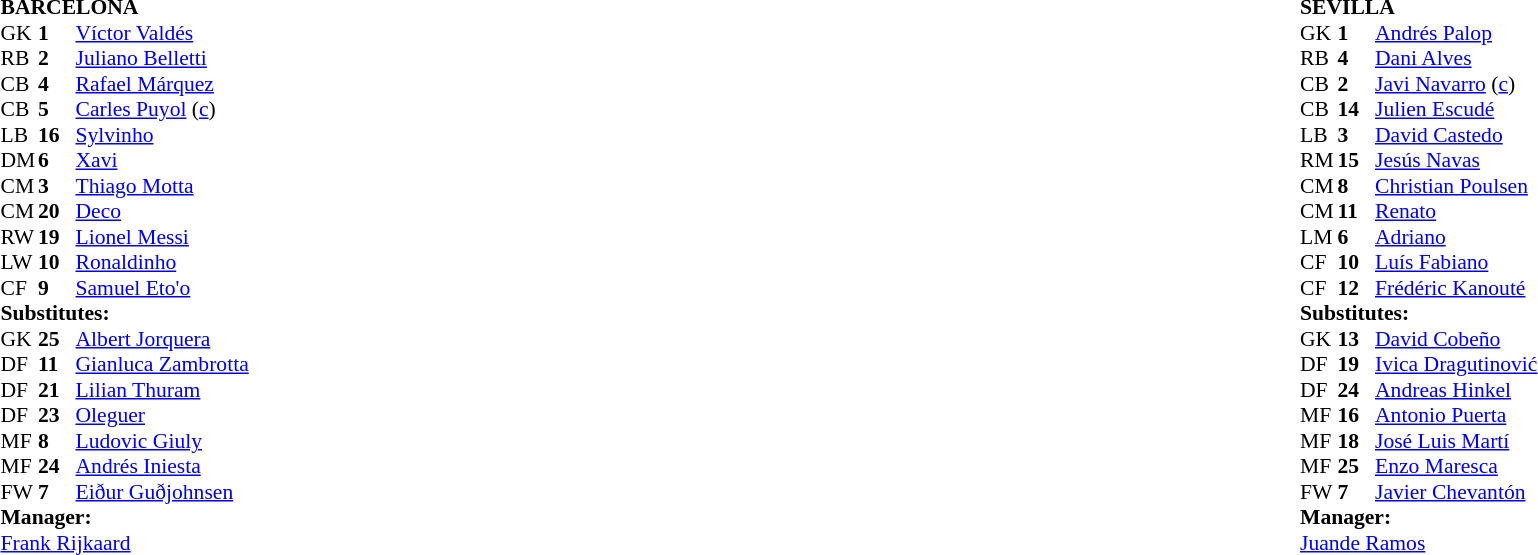<table width="100%">
<tr>
<td valign="top" width="50%"><br><table style="font-size:90%" cellspacing="0" cellpadding="0">
<tr>
<td colspan=4><strong>BARCELONA</strong></td>
</tr>
<tr>
<th width=25></th>
<th width=25></th>
</tr>
<tr>
<td>GK</td>
<td><strong>1</strong></td>
<td> <a href='#'>Víctor Valdés</a></td>
</tr>
<tr>
<td>RB</td>
<td><strong>2</strong></td>
<td> <a href='#'>Juliano Belletti</a></td>
</tr>
<tr>
<td>CB</td>
<td><strong>4</strong></td>
<td> <a href='#'>Rafael Márquez</a></td>
</tr>
<tr>
<td>CB</td>
<td><strong>5</strong></td>
<td> <a href='#'>Carles Puyol</a> (<a href='#'>c</a>)</td>
</tr>
<tr>
<td>LB</td>
<td><strong>16</strong></td>
<td> <a href='#'>Sylvinho</a></td>
<td></td>
<td></td>
</tr>
<tr>
<td>DM</td>
<td><strong>6</strong></td>
<td> <a href='#'>Xavi</a></td>
<td></td>
<td></td>
</tr>
<tr>
<td>CM</td>
<td><strong>3</strong></td>
<td> <a href='#'>Thiago Motta</a></td>
<td></td>
<td></td>
</tr>
<tr>
<td>CM</td>
<td><strong>20</strong></td>
<td> <a href='#'>Deco</a></td>
</tr>
<tr>
<td>RW</td>
<td><strong>19</strong></td>
<td> <a href='#'>Lionel Messi</a></td>
</tr>
<tr>
<td>LW</td>
<td><strong>10</strong></td>
<td> <a href='#'>Ronaldinho</a></td>
</tr>
<tr>
<td>CF</td>
<td><strong>9</strong></td>
<td> <a href='#'>Samuel Eto'o</a></td>
</tr>
<tr>
<td colspan=3><strong>Substitutes:</strong></td>
</tr>
<tr>
<td>GK</td>
<td><strong>25</strong></td>
<td> <a href='#'>Albert Jorquera</a></td>
</tr>
<tr>
<td>DF</td>
<td><strong>11</strong></td>
<td> <a href='#'>Gianluca Zambrotta</a></td>
</tr>
<tr>
<td>DF</td>
<td><strong>21</strong></td>
<td> <a href='#'>Lilian Thuram</a></td>
</tr>
<tr>
<td>DF</td>
<td><strong>23</strong></td>
<td> <a href='#'>Oleguer</a></td>
</tr>
<tr>
<td>MF</td>
<td><strong>8</strong></td>
<td> <a href='#'>Ludovic Giuly</a></td>
<td></td>
<td></td>
</tr>
<tr>
<td>MF</td>
<td><strong>24</strong></td>
<td> <a href='#'>Andrés Iniesta</a></td>
<td></td>
<td></td>
</tr>
<tr>
<td>FW</td>
<td><strong>7</strong></td>
<td> <a href='#'>Eiður Guðjohnsen</a></td>
<td></td>
<td></td>
</tr>
<tr>
<td colspan=3><strong>Manager:</strong></td>
</tr>
<tr>
<td colspan=4> <a href='#'>Frank Rijkaard</a></td>
</tr>
</table>
</td>
<td valign="top"></td>
<td valign="top" width="50%"><br><table style="font-size: 90%" cellspacing="0" cellpadding="0" align=center>
<tr>
<td colspan="4"><strong>SEVILLA</strong></td>
</tr>
<tr>
<th width=25></th>
<th width=25></th>
</tr>
<tr>
<td>GK</td>
<td><strong>1</strong></td>
<td> <a href='#'>Andrés Palop</a></td>
<td></td>
</tr>
<tr>
<td>RB</td>
<td><strong>4</strong></td>
<td> <a href='#'>Dani Alves</a></td>
<td></td>
</tr>
<tr>
<td>CB</td>
<td><strong>2</strong></td>
<td> <a href='#'>Javi Navarro</a> (<a href='#'>c</a>)</td>
<td></td>
</tr>
<tr>
<td>CB</td>
<td><strong>14</strong></td>
<td> <a href='#'>Julien Escudé</a></td>
<td></td>
</tr>
<tr>
<td>LB</td>
<td><strong>3</strong></td>
<td> <a href='#'>David Castedo</a></td>
</tr>
<tr>
<td>RM</td>
<td><strong>15</strong></td>
<td> <a href='#'>Jesús Navas</a></td>
<td></td>
<td></td>
</tr>
<tr>
<td>CM</td>
<td><strong>8</strong></td>
<td> <a href='#'>Christian Poulsen</a></td>
</tr>
<tr>
<td>CM</td>
<td><strong>11</strong></td>
<td> <a href='#'>Renato</a></td>
</tr>
<tr>
<td>LM</td>
<td><strong>6</strong></td>
<td> <a href='#'>Adriano</a></td>
<td></td>
<td></td>
</tr>
<tr>
<td>CF</td>
<td><strong>10</strong></td>
<td> <a href='#'>Luís Fabiano</a></td>
<td></td>
<td></td>
</tr>
<tr>
<td>CF</td>
<td><strong>12</strong></td>
<td> <a href='#'>Frédéric Kanouté</a></td>
<td></td>
</tr>
<tr>
<td colspan=3><strong>Substitutes:</strong></td>
</tr>
<tr>
<td>GK</td>
<td><strong>13</strong></td>
<td> <a href='#'>David Cobeño</a></td>
</tr>
<tr>
<td>DF</td>
<td><strong>19</strong></td>
<td> <a href='#'>Ivica Dragutinović</a></td>
</tr>
<tr>
<td>DF</td>
<td><strong>24</strong></td>
<td> <a href='#'>Andreas Hinkel</a></td>
</tr>
<tr>
<td>MF</td>
<td><strong>16</strong></td>
<td> <a href='#'>Antonio Puerta</a></td>
<td></td>
<td></td>
</tr>
<tr>
<td>MF</td>
<td><strong>18</strong></td>
<td> <a href='#'>José Luis Martí</a></td>
<td></td>
<td></td>
</tr>
<tr>
<td>MF</td>
<td><strong>25</strong></td>
<td> <a href='#'>Enzo Maresca</a></td>
<td></td>
<td></td>
</tr>
<tr>
<td>FW</td>
<td><strong>7</strong></td>
<td> <a href='#'>Javier Chevantón</a></td>
</tr>
<tr>
<td colspan=3><strong>Manager:</strong></td>
</tr>
<tr>
<td colspan=4> <a href='#'>Juande Ramos</a></td>
</tr>
</table>
</td>
</tr>
</table>
